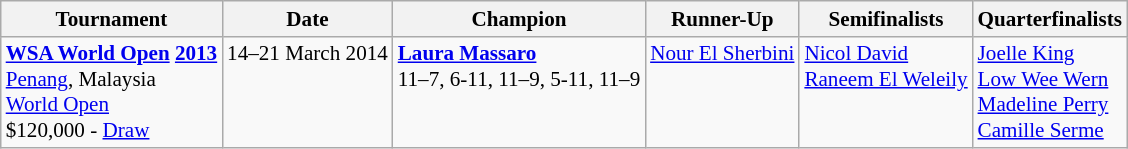<table class="wikitable" style="font-size:88%">
<tr>
<th>Tournament</th>
<th>Date</th>
<th>Champion</th>
<th>Runner-Up</th>
<th>Semifinalists</th>
<th>Quarterfinalists</th>
</tr>
<tr valign=top>
<td><strong><a href='#'>WSA World Open</a> <a href='#'>2013</a></strong><br> <a href='#'>Penang</a>, Malaysia<br><a href='#'>World Open</a><br>$120,000 - <a href='#'>Draw</a></td>
<td>14–21 March 2014</td>
<td> <strong><a href='#'>Laura Massaro</a></strong><br>11–7, 6-11, 11–9, 5-11, 11–9</td>
<td> <a href='#'>Nour El Sherbini</a></td>
<td> <a href='#'>Nicol David</a><br> <a href='#'>Raneem El Weleily</a></td>
<td> <a href='#'>Joelle King</a><br> <a href='#'>Low Wee Wern</a><br> <a href='#'>Madeline Perry</a><br> <a href='#'>Camille Serme</a></td>
</tr>
</table>
